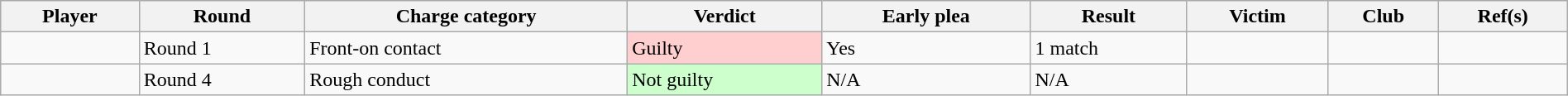<table class="wikitable sortable" style="width:100%;">
<tr style="background:#efefef;">
<th>Player</th>
<th>Round</th>
<th>Charge category</th>
<th>Verdict</th>
<th>Early plea</th>
<th>Result</th>
<th>Victim</th>
<th>Club</th>
<th class=unsortable>Ref(s)</th>
</tr>
<tr>
<td></td>
<td>Round 1</td>
<td>Front-on contact</td>
<td style="background:#FFCFCF;">Guilty</td>
<td>Yes</td>
<td>1 match</td>
<td></td>
<td></td>
<td></td>
</tr>
<tr>
<td></td>
<td>Round 4</td>
<td>Rough conduct</td>
<td style="background:#cfc;">Not guilty</td>
<td>N/A</td>
<td>N/A</td>
<td></td>
<td></td>
<td></td>
</tr>
</table>
